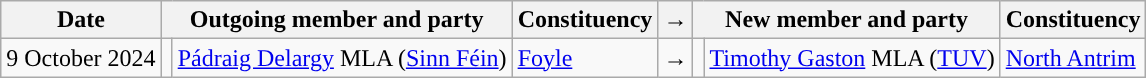<table class="wikitable">
<tr>
<th valign="top">Date</th>
<th colspan="2" valign="top">Outgoing member and party</th>
<th valign="top">Constituency</th>
<th>→</th>
<th colspan="2" valign="top">New member and party</th>
<th valign="top">Constituency</th>
</tr>
<tr>
<td>9 October 2024</td>
<td></td>
<td><a href='#'>Pádraig Delargy</a> MLA (<a href='#'>Sinn Féin</a>)</td>
<td><a href='#'>Foyle</a></td>
<td>→</td>
<td></td>
<td><a href='#'>Timothy Gaston</a> MLA (<a href='#'>TUV</a>)</td>
<td><a href='#'>North Antrim</a></td>
</tr>
</table>
